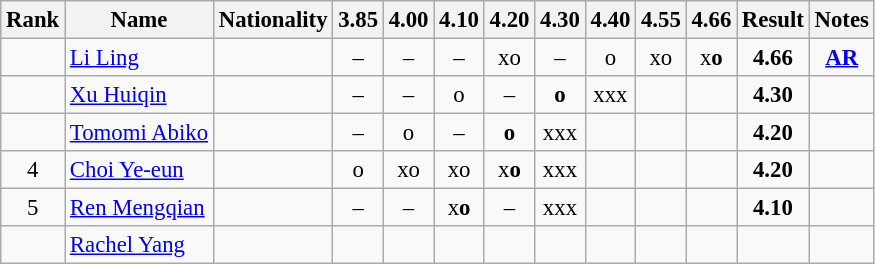<table class="wikitable sortable" style="text-align:center;font-size:95%">
<tr>
<th>Rank</th>
<th>Name</th>
<th>Nationality</th>
<th>3.85</th>
<th>4.00</th>
<th>4.10</th>
<th>4.20</th>
<th>4.30</th>
<th>4.40</th>
<th>4.55</th>
<th>4.66</th>
<th>Result</th>
<th>Notes</th>
</tr>
<tr>
<td></td>
<td align=left><a href='#'>Li Ling</a></td>
<td align=left></td>
<td>–</td>
<td>–</td>
<td>–</td>
<td>xo</td>
<td>–</td>
<td>o</td>
<td>xo</td>
<td>x<strong>o</strong></td>
<td><strong>4.66</strong></td>
<td><strong><a href='#'>AR</a></strong></td>
</tr>
<tr>
<td></td>
<td align=left><a href='#'>Xu Huiqin</a></td>
<td align=left></td>
<td>–</td>
<td>–</td>
<td>o</td>
<td>–</td>
<td><strong>o</strong></td>
<td>xxx</td>
<td></td>
<td></td>
<td><strong>4.30</strong></td>
<td></td>
</tr>
<tr>
<td></td>
<td align=left><a href='#'>Tomomi Abiko</a></td>
<td align=left></td>
<td>–</td>
<td>o</td>
<td>–</td>
<td><strong>o</strong></td>
<td>xxx</td>
<td></td>
<td></td>
<td></td>
<td><strong>4.20</strong></td>
<td></td>
</tr>
<tr>
<td>4</td>
<td align=left><a href='#'>Choi Ye-eun</a></td>
<td align=left></td>
<td>o</td>
<td>xo</td>
<td>xo</td>
<td>x<strong>o</strong></td>
<td>xxx</td>
<td></td>
<td></td>
<td></td>
<td><strong>4.20</strong></td>
<td></td>
</tr>
<tr>
<td>5</td>
<td align=left><a href='#'>Ren Mengqian</a></td>
<td align=left></td>
<td>–</td>
<td>–</td>
<td>x<strong>o</strong></td>
<td>–</td>
<td>xxx</td>
<td></td>
<td></td>
<td></td>
<td><strong>4.10</strong></td>
<td></td>
</tr>
<tr>
<td></td>
<td align=left><a href='#'>Rachel Yang</a></td>
<td align=left></td>
<td></td>
<td></td>
<td></td>
<td></td>
<td></td>
<td></td>
<td></td>
<td></td>
<td><strong></strong></td>
<td></td>
</tr>
</table>
